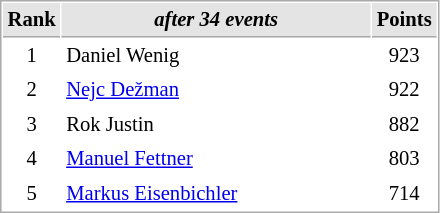<table cellspacing="1" cellpadding="3" style="border:1px solid #aaa; font-size:86%;">
<tr style="background:#e4e4e4;">
<th style="border-bottom:1px solid #aaa; width:10px;">Rank</th>
<th style="border-bottom:1px solid #aaa; width:200px;"><em>after 34 events</em></th>
<th style="border-bottom:1px solid #aaa; width:20px;">Points</th>
</tr>
<tr>
<td align=center>1</td>
<td> Daniel Wenig</td>
<td align=center>923</td>
</tr>
<tr>
<td align=center>2</td>
<td> <a href='#'>Nejc Dežman</a></td>
<td align=center>922</td>
</tr>
<tr>
<td align=center>3</td>
<td> Rok Justin</td>
<td align=center>882</td>
</tr>
<tr>
<td align=center>4</td>
<td> <a href='#'>Manuel Fettner</a></td>
<td align=center>803</td>
</tr>
<tr>
<td align=center>5</td>
<td> <a href='#'>Markus Eisenbichler</a></td>
<td align=center>714</td>
</tr>
</table>
